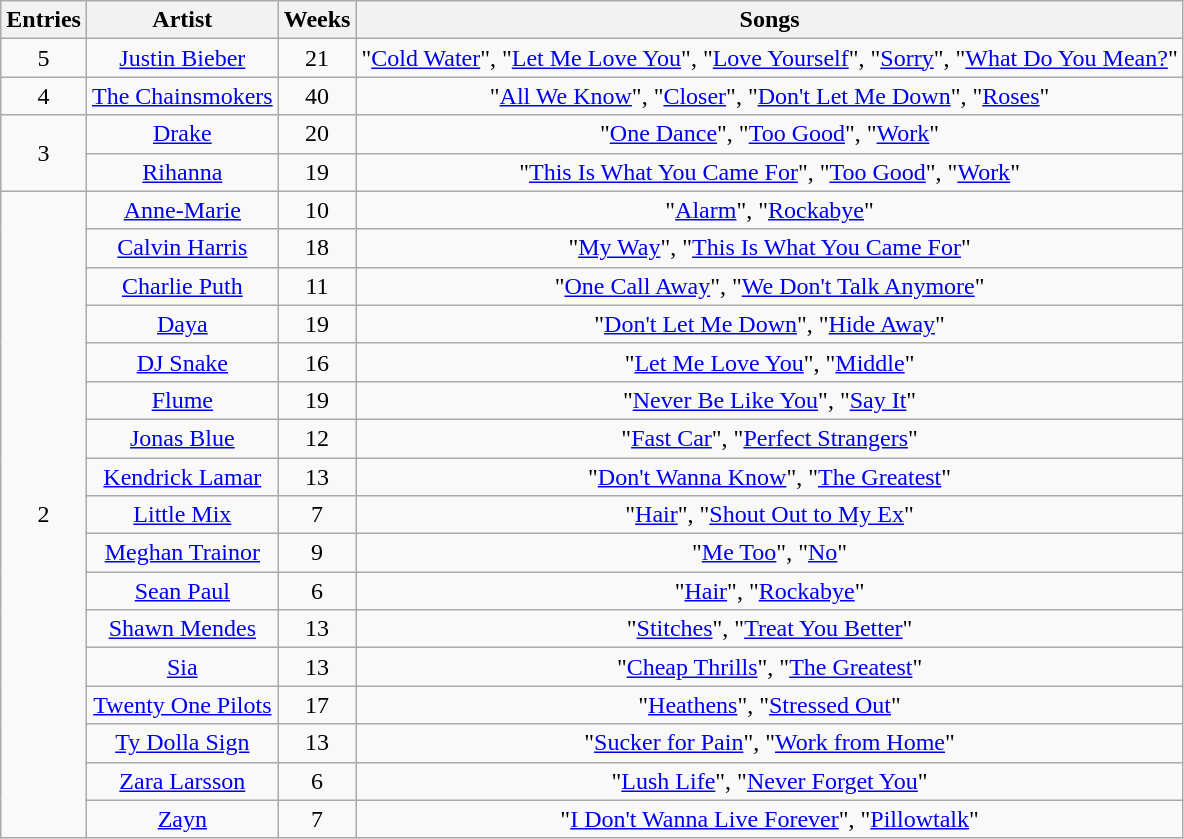<table class="wikitable sortable" style="text-align: center;">
<tr>
<th>Entries</th>
<th>Artist</th>
<th>Weeks</th>
<th>Songs</th>
</tr>
<tr>
<td rowspan="1" style="text-align:center">5</td>
<td><a href='#'>Justin Bieber</a></td>
<td>21</td>
<td>"<a href='#'>Cold Water</a>", "<a href='#'>Let Me Love You</a>", "<a href='#'>Love Yourself</a>", "<a href='#'>Sorry</a>", "<a href='#'>What Do You Mean?</a>"</td>
</tr>
<tr>
<td rowspan="1" style=text-align:center>4</td>
<td><a href='#'>The Chainsmokers</a></td>
<td>40</td>
<td>"<a href='#'>All We Know</a>", "<a href='#'>Closer</a>", "<a href='#'>Don't Let Me Down</a>", "<a href='#'>Roses</a>"</td>
</tr>
<tr>
<td rowspan="2" style="text-align:center">3</td>
<td><a href='#'>Drake</a></td>
<td>20</td>
<td>"<a href='#'>One Dance</a>", "<a href='#'>Too Good</a>", "<a href='#'>Work</a>"</td>
</tr>
<tr>
<td><a href='#'>Rihanna</a></td>
<td>19</td>
<td>"<a href='#'>This Is What You Came For</a>", "<a href='#'>Too Good</a>", "<a href='#'>Work</a>"</td>
</tr>
<tr>
<td rowspan="17" style="text-align:center">2</td>
<td><a href='#'>Anne-Marie</a></td>
<td>10</td>
<td>"<a href='#'>Alarm</a>", "<a href='#'>Rockabye</a>"</td>
</tr>
<tr>
<td><a href='#'>Calvin Harris</a></td>
<td>18</td>
<td>"<a href='#'>My Way</a>", "<a href='#'>This Is What You Came For</a>"</td>
</tr>
<tr>
<td><a href='#'>Charlie Puth</a></td>
<td>11</td>
<td>"<a href='#'>One Call Away</a>", "<a href='#'>We Don't Talk Anymore</a>"</td>
</tr>
<tr>
<td><a href='#'>Daya</a></td>
<td>19</td>
<td>"<a href='#'>Don't Let Me Down</a>", "<a href='#'>Hide Away</a>"</td>
</tr>
<tr>
<td><a href='#'>DJ Snake</a></td>
<td>16</td>
<td>"<a href='#'>Let Me Love You</a>", "<a href='#'>Middle</a>"</td>
</tr>
<tr>
<td><a href='#'>Flume</a></td>
<td>19</td>
<td>"<a href='#'>Never Be Like You</a>", "<a href='#'>Say It</a>"</td>
</tr>
<tr>
<td><a href='#'>Jonas Blue</a></td>
<td>12</td>
<td>"<a href='#'>Fast Car</a>", "<a href='#'>Perfect Strangers</a>"</td>
</tr>
<tr>
<td><a href='#'>Kendrick Lamar</a></td>
<td>13</td>
<td>"<a href='#'>Don't Wanna Know</a>", "<a href='#'>The Greatest</a>"</td>
</tr>
<tr>
<td><a href='#'>Little Mix</a></td>
<td>7</td>
<td>"<a href='#'>Hair</a>", "<a href='#'>Shout Out to My Ex</a>"</td>
</tr>
<tr>
<td><a href='#'>Meghan Trainor</a></td>
<td>9</td>
<td>"<a href='#'>Me Too</a>", "<a href='#'>No</a>"</td>
</tr>
<tr>
<td><a href='#'>Sean Paul</a></td>
<td>6</td>
<td>"<a href='#'>Hair</a>", "<a href='#'>Rockabye</a>"</td>
</tr>
<tr>
<td><a href='#'>Shawn Mendes</a></td>
<td>13</td>
<td>"<a href='#'>Stitches</a>", "<a href='#'>Treat You Better</a>"</td>
</tr>
<tr>
<td><a href='#'>Sia</a></td>
<td>13</td>
<td>"<a href='#'>Cheap Thrills</a>", "<a href='#'>The Greatest</a>"</td>
</tr>
<tr>
<td><a href='#'>Twenty One Pilots</a></td>
<td>17</td>
<td>"<a href='#'>Heathens</a>", "<a href='#'>Stressed Out</a>"</td>
</tr>
<tr>
<td><a href='#'>Ty Dolla Sign</a></td>
<td>13</td>
<td>"<a href='#'>Sucker for Pain</a>", "<a href='#'>Work from Home</a>"</td>
</tr>
<tr>
<td><a href='#'>Zara Larsson</a></td>
<td>6</td>
<td>"<a href='#'>Lush Life</a>", "<a href='#'>Never Forget You</a>"</td>
</tr>
<tr>
<td><a href='#'>Zayn</a></td>
<td>7</td>
<td>"<a href='#'>I Don't Wanna Live Forever</a>", "<a href='#'>Pillowtalk</a>"</td>
</tr>
</table>
